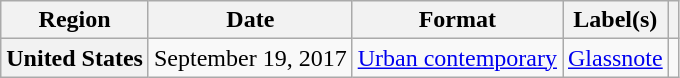<table class="wikitable plainrowheaders">
<tr>
<th>Region</th>
<th>Date</th>
<th>Format</th>
<th>Label(s)</th>
<th></th>
</tr>
<tr>
<th scope="row">United States</th>
<td>September 19, 2017</td>
<td><a href='#'>Urban contemporary</a></td>
<td><a href='#'>Glassnote</a></td>
<td></td>
</tr>
</table>
